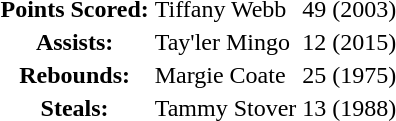<table class="toccolours">
<tr>
<th>Points Scored:</th>
<td>Tiffany Webb</td>
<td>49</td>
<td>(2003)</td>
</tr>
<tr>
<th>Assists:</th>
<td>Tay'ler Mingo</td>
<td>12</td>
<td>(2015)</td>
</tr>
<tr>
<th>Rebounds:</th>
<td>Margie Coate</td>
<td>25</td>
<td>(1975)</td>
</tr>
<tr>
<th>Steals:</th>
<td>Tammy Stover</td>
<td>13</td>
<td>(1988)</td>
</tr>
</table>
